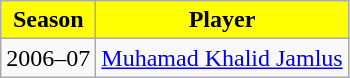<table class="wikitable">
<tr>
<th style="background:yellow; color:Black; text-align:center;">Season</th>
<th style="background:yellow; color:Black; text-align:center;">Player</th>
</tr>
<tr>
<td style="text-align:center">2006–07</td>
<td> <a href='#'>Muhamad Khalid Jamlus</a></td>
</tr>
</table>
